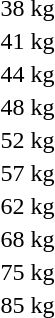<table>
<tr>
<td>38 kg</td>
<td></td>
<td></td>
<td></td>
</tr>
<tr>
<td rowspan=2>41 kg</td>
<td rowspan=2></td>
<td rowspan=2></td>
<td></td>
</tr>
<tr>
<td></td>
</tr>
<tr>
<td rowspan=2>44 kg</td>
<td rowspan=2></td>
<td rowspan=2></td>
<td></td>
</tr>
<tr>
<td></td>
</tr>
<tr>
<td rowspan=2>48 kg</td>
<td rowspan=2></td>
<td rowspan=2></td>
<td></td>
</tr>
<tr>
<td></td>
</tr>
<tr>
<td rowspan=2>52 kg</td>
<td rowspan=2></td>
<td rowspan=2></td>
<td></td>
</tr>
<tr>
<td></td>
</tr>
<tr>
<td rowspan=2>57 kg</td>
<td rowspan=2></td>
<td rowspan=2></td>
<td></td>
</tr>
<tr>
<td></td>
</tr>
<tr>
<td rowspan=2>62 kg</td>
<td rowspan=2></td>
<td rowspan=2></td>
<td></td>
</tr>
<tr>
<td></td>
</tr>
<tr>
<td rowspan=2>68 kg</td>
<td rowspan=2></td>
<td rowspan=2></td>
<td></td>
</tr>
<tr>
<td></td>
</tr>
<tr>
<td rowspan=2>75 kg</td>
<td rowspan=2></td>
<td rowspan=2></td>
<td></td>
</tr>
<tr>
<td></td>
</tr>
<tr>
<td rowspan=2>85 kg</td>
<td rowspan=2></td>
<td rowspan=2></td>
<td></td>
</tr>
<tr>
<td></td>
</tr>
</table>
